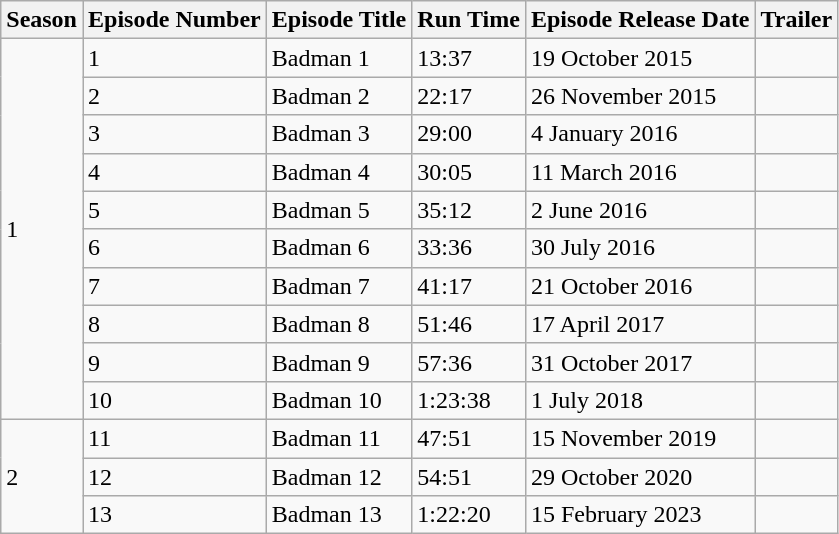<table class="wikitable">
<tr>
<th>Season</th>
<th>Episode Number</th>
<th>Episode Title</th>
<th>Run Time</th>
<th>Episode Release Date</th>
<th>Trailer</th>
</tr>
<tr>
<td rowspan="10">1</td>
<td>1</td>
<td>Badman 1</td>
<td>13:37</td>
<td>19 October 2015</td>
<td></td>
</tr>
<tr>
<td>2</td>
<td>Badman 2</td>
<td>22:17</td>
<td>26 November 2015</td>
<td></td>
</tr>
<tr>
<td>3</td>
<td>Badman 3</td>
<td>29:00</td>
<td>4 January 2016</td>
<td></td>
</tr>
<tr>
<td>4</td>
<td>Badman 4</td>
<td>30:05</td>
<td>11 March 2016</td>
<td></td>
</tr>
<tr>
<td>5</td>
<td>Badman 5</td>
<td>35:12</td>
<td>2 June 2016</td>
<td></td>
</tr>
<tr>
<td>6</td>
<td>Badman 6</td>
<td>33:36</td>
<td>30 July 2016</td>
<td></td>
</tr>
<tr>
<td>7</td>
<td>Badman 7</td>
<td>41:17</td>
<td>21 October 2016</td>
<td></td>
</tr>
<tr>
<td>8</td>
<td>Badman 8</td>
<td>51:46</td>
<td>17 April 2017</td>
<td></td>
</tr>
<tr>
<td>9</td>
<td>Badman 9</td>
<td>57:36</td>
<td>31 October 2017</td>
<td></td>
</tr>
<tr>
<td>10</td>
<td>Badman 10</td>
<td>1:23:38</td>
<td>1 July 2018</td>
<td></td>
</tr>
<tr>
<td rowspan="3">2</td>
<td>11</td>
<td>Badman 11</td>
<td>47:51</td>
<td>15 November 2019</td>
<td></td>
</tr>
<tr>
<td>12</td>
<td>Badman 12</td>
<td>54:51</td>
<td>29 October 2020</td>
<td></td>
</tr>
<tr>
<td>13</td>
<td>Badman 13</td>
<td>1:22:20</td>
<td>15 February 2023</td>
<td></td>
</tr>
</table>
